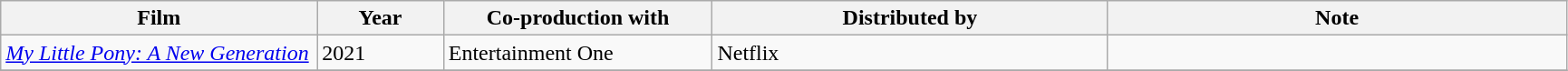<table class="wikitable sortable" style="width: auto style="width:75%; table-layout: fixed">
<tr>
<th style="width:20%;">Film</th>
<th style="width:8%;">Year</th>
<th style="width:17%;">Co-production with</th>
<th style="width:25%;">Distributed by</th>
<th style="width:29%;">Note</th>
</tr>
<tr>
<td><em><a href='#'>My Little Pony: A New Generation</a></em></td>
<td>2021</td>
<td>Entertainment One</td>
<td>Netflix</td>
<td></td>
</tr>
<tr>
</tr>
</table>
